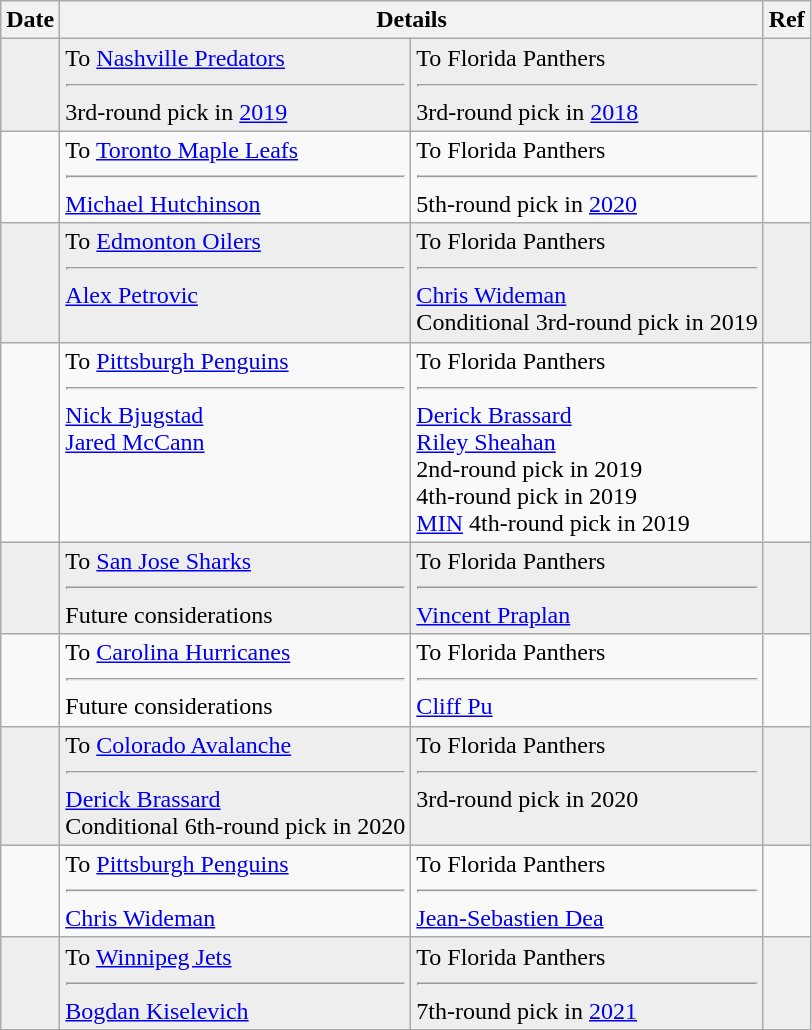<table class="wikitable">
<tr>
<th>Date</th>
<th colspan="2">Details</th>
<th>Ref</th>
</tr>
<tr style="background:#eee;">
<td></td>
<td valign="top">To <a href='#'>Nashville Predators</a><hr>3rd-round pick in <a href='#'>2019</a></td>
<td valign="top">To Florida Panthers<hr>3rd-round pick in <a href='#'>2018</a></td>
<td></td>
</tr>
<tr>
<td></td>
<td valign="top">To <a href='#'>Toronto Maple Leafs</a><hr><a href='#'>Michael Hutchinson</a></td>
<td valign="top">To Florida Panthers<hr>5th-round pick in <a href='#'>2020</a></td>
<td></td>
</tr>
<tr style="background:#eee;">
<td></td>
<td valign="top">To <a href='#'>Edmonton Oilers</a><hr><a href='#'>Alex Petrovic</a></td>
<td valign="top">To Florida Panthers<hr><a href='#'>Chris Wideman</a><br>Conditional 3rd-round pick in 2019</td>
<td></td>
</tr>
<tr>
<td></td>
<td valign="top">To <a href='#'>Pittsburgh Penguins</a><hr><a href='#'>Nick Bjugstad</a><br><a href='#'>Jared McCann</a></td>
<td valign="top">To Florida Panthers<hr><a href='#'>Derick Brassard</a><br><a href='#'>Riley Sheahan</a><br>2nd-round pick in 2019<br>4th-round pick in 2019<br><a href='#'>MIN</a> 4th-round pick in 2019</td>
<td></td>
</tr>
<tr style="background:#eee;">
<td></td>
<td valign="top">To <a href='#'>San Jose Sharks</a><hr>Future considerations</td>
<td valign="top">To Florida Panthers<hr><a href='#'>Vincent Praplan</a></td>
<td></td>
</tr>
<tr>
<td></td>
<td valign="top">To <a href='#'>Carolina Hurricanes</a><hr>Future considerations</td>
<td valign="top">To Florida Panthers<hr><a href='#'>Cliff Pu</a></td>
<td></td>
</tr>
<tr style="background:#eee;">
<td></td>
<td valign="top">To <a href='#'>Colorado Avalanche</a><hr><a href='#'>Derick Brassard</a><br>Conditional 6th-round pick in 2020</td>
<td valign="top">To Florida Panthers<hr>3rd-round pick in 2020</td>
<td></td>
</tr>
<tr>
<td></td>
<td valign="top">To <a href='#'>Pittsburgh Penguins</a><hr><a href='#'>Chris Wideman</a></td>
<td valign="top">To Florida Panthers<hr><a href='#'>Jean-Sebastien Dea</a></td>
<td></td>
</tr>
<tr style="background:#eee;">
<td></td>
<td valign="top">To <a href='#'>Winnipeg Jets</a><hr><a href='#'>Bogdan Kiselevich</a></td>
<td valign="top">To Florida Panthers<hr>7th-round pick in <a href='#'>2021</a></td>
<td></td>
</tr>
</table>
